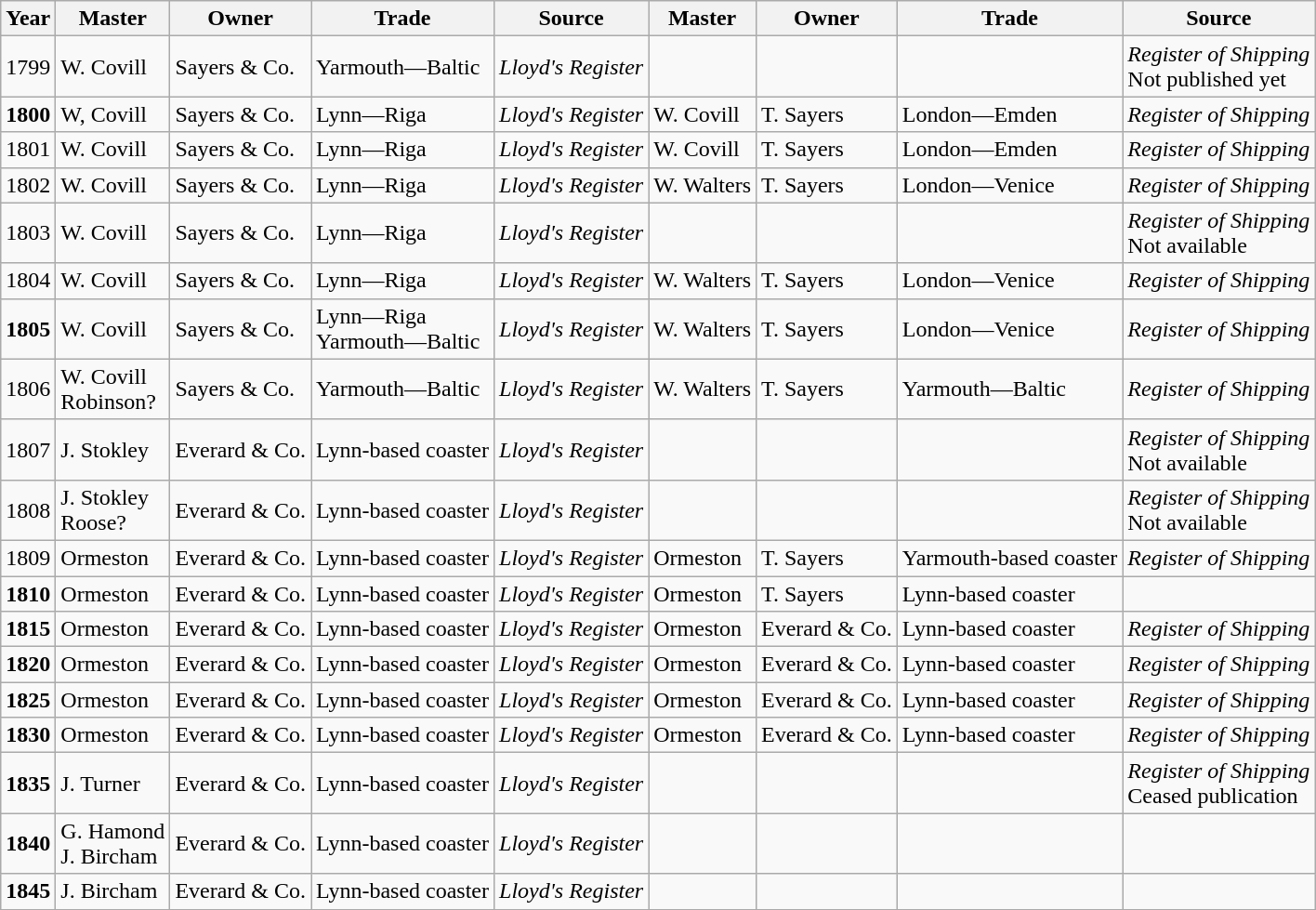<table class="sortable wikitable">
<tr>
<th>Year</th>
<th>Master</th>
<th>Owner</th>
<th>Trade</th>
<th>Source</th>
<th>Master</th>
<th>Owner</th>
<th>Trade</th>
<th>Source</th>
</tr>
<tr>
<td>1799</td>
<td>W. Covill</td>
<td>Sayers & Co.</td>
<td>Yarmouth—Baltic</td>
<td><em>Lloyd's Register</em></td>
<td></td>
<td></td>
<td></td>
<td><em>Register of Shipping</em><br>Not published yet</td>
</tr>
<tr>
<td><strong>1800</strong></td>
<td>W, Covill</td>
<td>Sayers & Co.</td>
<td>Lynn—Riga</td>
<td><em>Lloyd's Register</em></td>
<td>W. Covill</td>
<td>T. Sayers</td>
<td>London—Emden</td>
<td><em>Register of Shipping</em></td>
</tr>
<tr>
<td>1801</td>
<td>W. Covill</td>
<td>Sayers & Co.</td>
<td>Lynn—Riga</td>
<td><em>Lloyd's Register</em></td>
<td>W. Covill</td>
<td>T. Sayers</td>
<td>London—Emden</td>
<td><em>Register of Shipping</em></td>
</tr>
<tr>
<td>1802</td>
<td>W. Covill</td>
<td>Sayers & Co.</td>
<td>Lynn—Riga</td>
<td><em>Lloyd's Register</em></td>
<td>W. Walters</td>
<td>T. Sayers</td>
<td>London—Venice</td>
<td><em>Register of Shipping</em></td>
</tr>
<tr>
<td>1803</td>
<td>W. Covill</td>
<td>Sayers & Co.</td>
<td>Lynn—Riga</td>
<td><em>Lloyd's Register</em></td>
<td></td>
<td></td>
<td></td>
<td><em>Register of Shipping</em><br>Not available</td>
</tr>
<tr>
<td>1804</td>
<td>W. Covill</td>
<td>Sayers & Co.</td>
<td>Lynn—Riga</td>
<td><em>Lloyd's Register</em></td>
<td>W. Walters</td>
<td>T. Sayers</td>
<td>London—Venice</td>
<td><em>Register of Shipping</em></td>
</tr>
<tr>
<td><strong>1805</strong></td>
<td>W. Covill</td>
<td>Sayers & Co.</td>
<td>Lynn—Riga<br>Yarmouth—Baltic</td>
<td><em>Lloyd's Register</em></td>
<td>W. Walters</td>
<td>T. Sayers</td>
<td>London—Venice</td>
<td><em>Register of Shipping</em></td>
</tr>
<tr>
<td>1806</td>
<td>W. Covill<br>Robinson?</td>
<td>Sayers & Co.</td>
<td>Yarmouth—Baltic</td>
<td><em>Lloyd's Register</em></td>
<td>W. Walters</td>
<td>T. Sayers</td>
<td>Yarmouth—Baltic</td>
<td><em>Register of Shipping</em></td>
</tr>
<tr>
<td>1807</td>
<td>J. Stokley</td>
<td>Everard & Co.</td>
<td>Lynn-based coaster</td>
<td><em>Lloyd's Register</em></td>
<td></td>
<td></td>
<td></td>
<td><em>Register of Shipping</em><br>Not available</td>
</tr>
<tr>
<td>1808</td>
<td>J. Stokley<br>Roose?</td>
<td>Everard & Co.</td>
<td>Lynn-based coaster</td>
<td><em>Lloyd's Register</em></td>
<td></td>
<td></td>
<td></td>
<td><em>Register of Shipping</em><br>Not available</td>
</tr>
<tr>
<td>1809</td>
<td>Ormeston</td>
<td>Everard & Co.</td>
<td>Lynn-based coaster</td>
<td><em>Lloyd's Register</em></td>
<td>Ormeston</td>
<td>T. Sayers</td>
<td>Yarmouth-based coaster</td>
<td><em>Register of Shipping</em></td>
</tr>
<tr>
<td><strong>1810</strong></td>
<td>Ormeston</td>
<td>Everard & Co.</td>
<td>Lynn-based coaster</td>
<td><em>Lloyd's Register</em></td>
<td>Ormeston</td>
<td>T. Sayers</td>
<td>Lynn-based coaster</td>
<td></td>
</tr>
<tr>
<td><strong>1815</strong></td>
<td>Ormeston</td>
<td>Everard & Co.</td>
<td>Lynn-based coaster</td>
<td><em>Lloyd's Register</em></td>
<td>Ormeston</td>
<td>Everard & Co.</td>
<td>Lynn-based coaster</td>
<td><em>Register of Shipping</em></td>
</tr>
<tr>
<td><strong>1820</strong></td>
<td>Ormeston</td>
<td>Everard & Co.</td>
<td>Lynn-based coaster</td>
<td><em>Lloyd's Register</em></td>
<td>Ormeston</td>
<td>Everard & Co.</td>
<td>Lynn-based coaster</td>
<td><em>Register of Shipping</em></td>
</tr>
<tr>
<td><strong>1825</strong></td>
<td>Ormeston</td>
<td>Everard & Co.</td>
<td>Lynn-based coaster</td>
<td><em>Lloyd's Register</em></td>
<td>Ormeston</td>
<td>Everard & Co.</td>
<td>Lynn-based coaster</td>
<td><em>Register of Shipping</em></td>
</tr>
<tr>
<td><strong>1830</strong></td>
<td>Ormeston</td>
<td>Everard & Co.</td>
<td>Lynn-based coaster</td>
<td><em>Lloyd's Register</em></td>
<td>Ormeston</td>
<td>Everard & Co.</td>
<td>Lynn-based coaster</td>
<td><em>Register of Shipping</em></td>
</tr>
<tr>
<td><strong>1835</strong></td>
<td>J. Turner</td>
<td>Everard & Co.</td>
<td>Lynn-based coaster</td>
<td><em>Lloyd's Register</em></td>
<td></td>
<td></td>
<td></td>
<td><em>Register of Shipping</em><br>Ceased publication</td>
</tr>
<tr>
<td><strong>1840</strong></td>
<td>G. Hamond<br>J. Bircham</td>
<td>Everard & Co.</td>
<td>Lynn-based coaster</td>
<td><em>Lloyd's Register</em></td>
<td></td>
<td></td>
<td></td>
<td></td>
</tr>
<tr>
<td><strong>1845</strong></td>
<td>J. Bircham</td>
<td>Everard & Co.</td>
<td>Lynn-based coaster</td>
<td><em>Lloyd's Register</em></td>
<td></td>
<td></td>
<td></td>
<td></td>
</tr>
<tr>
</tr>
</table>
